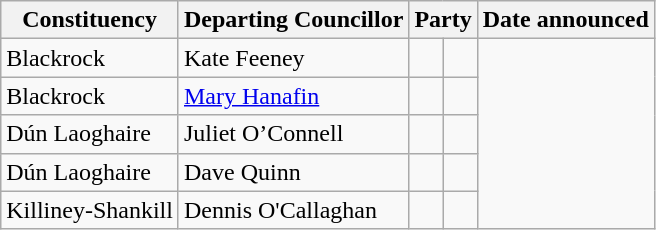<table class="wikitable sortable">
<tr>
<th>Constituency</th>
<th>Departing Councillor</th>
<th colspan="2">Party</th>
<th>Date announced</th>
</tr>
<tr>
<td>Blackrock</td>
<td>Kate Feeney</td>
<td></td>
<td></td>
</tr>
<tr>
<td>Blackrock</td>
<td><a href='#'>Mary Hanafin</a></td>
<td></td>
<td></td>
</tr>
<tr>
<td>Dún Laoghaire</td>
<td>Juliet O’Connell</td>
<td></td>
<td></td>
</tr>
<tr>
<td>Dún Laoghaire</td>
<td>Dave Quinn</td>
<td></td>
<td></td>
</tr>
<tr>
<td>Killiney-Shankill</td>
<td>Dennis O'Callaghan</td>
<td></td>
<td></td>
</tr>
</table>
